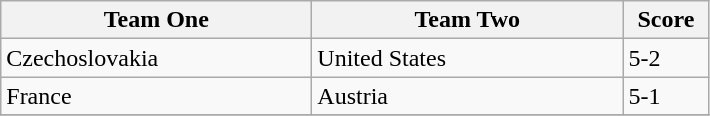<table class="wikitable">
<tr>
<th width=200>Team One</th>
<th width=200>Team Two</th>
<th width=50>Score</th>
</tr>
<tr>
<td> Czechoslovakia</td>
<td> United States</td>
<td>5-2</td>
</tr>
<tr>
<td> France</td>
<td> Austria</td>
<td>5-1</td>
</tr>
<tr>
</tr>
</table>
